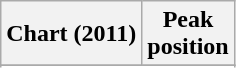<table class="wikitable">
<tr>
<th>Chart (2011)</th>
<th>Peak<br>position</th>
</tr>
<tr>
</tr>
<tr>
</tr>
<tr>
</tr>
</table>
